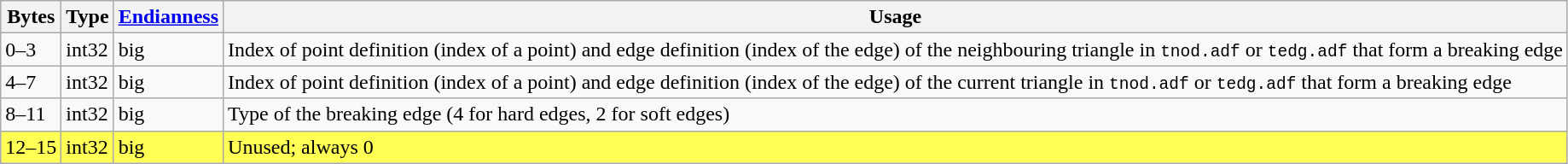<table class="wikitable">
<tr>
<th>Bytes</th>
<th>Type</th>
<th><a href='#'>Endianness</a></th>
<th>Usage</th>
</tr>
<tr>
<td>0–3</td>
<td>int32</td>
<td>big</td>
<td>Index of point definition (index of a point) and edge definition (index of the edge) of the neighbouring triangle in <kbd>tnod.adf</kbd> or <kbd>tedg.adf</kbd> that form a breaking edge</td>
</tr>
<tr>
<td>4–7</td>
<td>int32</td>
<td>big</td>
<td>Index of point definition (index of a point) and edge definition (index of the edge) of the current triangle in <kbd>tnod.adf</kbd> or <kbd>tedg.adf</kbd> that form a breaking edge</td>
</tr>
<tr>
<td>8–11</td>
<td>int32</td>
<td>big</td>
<td>Type of the breaking edge (4 for hard edges, 2 for soft edges)</td>
</tr>
<tr style="background:#FFFF55;">
<td>12–15</td>
<td>int32</td>
<td>big</td>
<td>Unused; always 0</td>
</tr>
</table>
